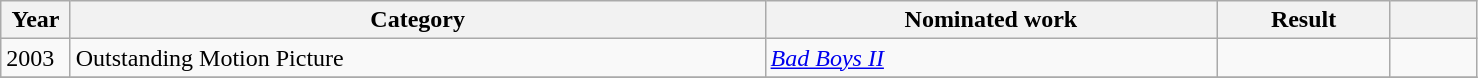<table class=wikitable>
<tr>
<th width=4%>Year</th>
<th width=40%>Category</th>
<th width=26%>Nominated work</th>
<th width=10%>Result</th>
<th width=5%></th>
</tr>
<tr>
<td>2003</td>
<td>Outstanding Motion Picture</td>
<td><em><a href='#'>Bad Boys II</a></em></td>
<td></td>
<td></td>
</tr>
<tr>
</tr>
</table>
